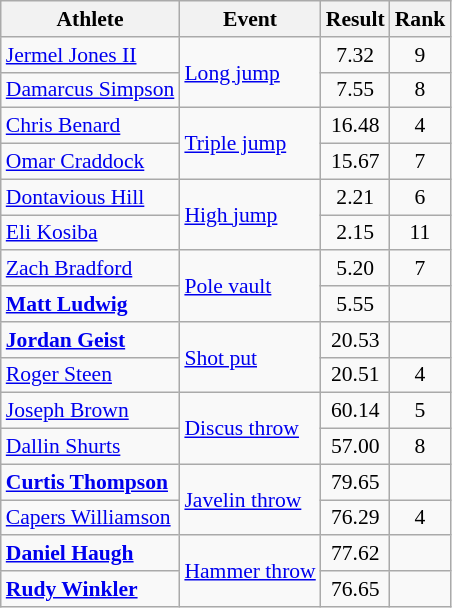<table class=wikitable style=font-size:90%;text-align:center>
<tr>
<th>Athlete</th>
<th>Event</th>
<th>Result</th>
<th>Rank</th>
</tr>
<tr>
<td align=left><a href='#'>Jermel Jones II</a></td>
<td align=left rowspan=2><a href='#'>Long jump</a></td>
<td>7.32</td>
<td>9</td>
</tr>
<tr>
<td align=left><a href='#'>Damarcus Simpson</a></td>
<td>7.55</td>
<td>8</td>
</tr>
<tr>
<td align=left><a href='#'>Chris Benard</a></td>
<td align=left rowspan=2><a href='#'>Triple jump</a></td>
<td>16.48</td>
<td>4</td>
</tr>
<tr>
<td align=left><a href='#'>Omar Craddock</a></td>
<td>15.67</td>
<td>7</td>
</tr>
<tr>
<td align=left><a href='#'>Dontavious Hill</a></td>
<td align=left rowspan=2><a href='#'>High jump</a></td>
<td>2.21</td>
<td>6</td>
</tr>
<tr>
<td align=left><a href='#'>Eli Kosiba</a></td>
<td>2.15</td>
<td>11</td>
</tr>
<tr>
<td align=left><a href='#'>Zach Bradford</a></td>
<td align=left rowspan=2><a href='#'>Pole vault</a></td>
<td>5.20</td>
<td>7</td>
</tr>
<tr>
<td align=left><strong><a href='#'>Matt Ludwig</a></strong></td>
<td>5.55</td>
<td></td>
</tr>
<tr>
<td align=left><strong><a href='#'>Jordan Geist</a></strong></td>
<td align=left rowspan=2><a href='#'>Shot put</a></td>
<td>20.53</td>
<td></td>
</tr>
<tr>
<td align=left><a href='#'>Roger Steen</a></td>
<td>20.51</td>
<td>4</td>
</tr>
<tr>
<td align=left><a href='#'>Joseph Brown</a></td>
<td align=left rowspan=2><a href='#'>Discus throw</a></td>
<td>60.14</td>
<td>5</td>
</tr>
<tr>
<td align=left><a href='#'>Dallin Shurts</a></td>
<td>57.00</td>
<td>8</td>
</tr>
<tr>
<td align=left><strong><a href='#'>Curtis Thompson</a></strong></td>
<td align=left rowspan=2><a href='#'>Javelin throw</a></td>
<td>79.65</td>
<td></td>
</tr>
<tr>
<td align=left><a href='#'>Capers Williamson</a></td>
<td>76.29</td>
<td>4</td>
</tr>
<tr>
<td align=left><strong><a href='#'>Daniel Haugh</a></strong></td>
<td align=left rowspan=2><a href='#'>Hammer throw</a></td>
<td>77.62</td>
<td></td>
</tr>
<tr>
<td align=left><strong><a href='#'>Rudy Winkler</a></strong></td>
<td>76.65</td>
<td></td>
</tr>
</table>
